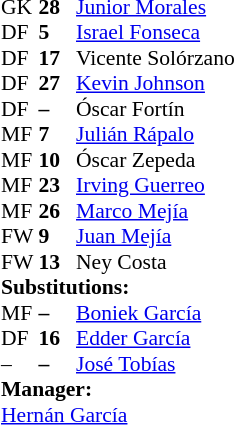<table style = "font-size: 90%" cellspacing = "0" cellpadding = "0">
<tr>
<td colspan = 4></td>
</tr>
<tr>
<th style="width:25px;"></th>
<th style="width:25px;"></th>
</tr>
<tr>
<td>GK</td>
<td><strong>28</strong></td>
<td> <a href='#'>Junior Morales</a></td>
</tr>
<tr>
<td>DF</td>
<td><strong>5</strong></td>
<td> <a href='#'>Israel Fonseca</a></td>
</tr>
<tr>
<td>DF</td>
<td><strong>17</strong></td>
<td> Vicente Solórzano</td>
<td></td>
<td></td>
</tr>
<tr>
<td>DF</td>
<td><strong>27</strong></td>
<td> <a href='#'>Kevin Johnson</a></td>
</tr>
<tr>
<td>DF</td>
<td><strong>–</strong></td>
<td> Óscar Fortín</td>
</tr>
<tr>
<td>MF</td>
<td><strong>7</strong></td>
<td> <a href='#'>Julián Rápalo</a></td>
<td></td>
<td></td>
</tr>
<tr>
<td>MF</td>
<td><strong>10</strong></td>
<td> Óscar Zepeda</td>
</tr>
<tr>
<td>MF</td>
<td><strong>23</strong></td>
<td> <a href='#'>Irving Guerreo</a></td>
</tr>
<tr>
<td>MF</td>
<td><strong>26</strong></td>
<td> <a href='#'>Marco Mejía</a></td>
<td></td>
<td></td>
</tr>
<tr>
<td>FW</td>
<td><strong>9</strong></td>
<td> <a href='#'>Juan Mejía</a></td>
<td></td>
<td></td>
</tr>
<tr>
<td>FW</td>
<td><strong>13</strong></td>
<td> Ney Costa</td>
<td></td>
<td></td>
</tr>
<tr>
<td colspan = 3><strong>Substitutions:</strong></td>
</tr>
<tr>
<td>MF</td>
<td><strong>–</strong></td>
<td> <a href='#'>Boniek García</a></td>
<td></td>
<td></td>
<td></td>
<td></td>
</tr>
<tr>
<td>DF</td>
<td><strong>16</strong></td>
<td> <a href='#'>Edder García</a></td>
<td></td>
<td></td>
</tr>
<tr>
<td>–</td>
<td><strong>–</strong></td>
<td> <a href='#'>José Tobías</a></td>
<td></td>
<td></td>
</tr>
<tr>
<td colspan = 3><strong>Manager:</strong></td>
</tr>
<tr>
<td colspan = 3> <a href='#'>Hernán García</a></td>
</tr>
</table>
